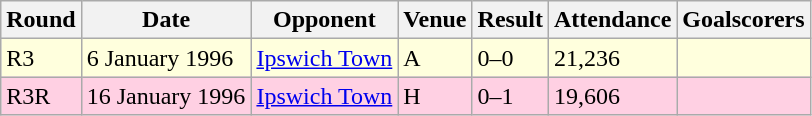<table class="wikitable">
<tr>
<th>Round</th>
<th>Date</th>
<th>Opponent</th>
<th>Venue</th>
<th>Result</th>
<th>Attendance</th>
<th>Goalscorers</th>
</tr>
<tr style="background-color: #ffffdd;">
<td>R3</td>
<td>6 January 1996</td>
<td><a href='#'>Ipswich Town</a></td>
<td>A</td>
<td>0–0</td>
<td>21,236</td>
<td></td>
</tr>
<tr style="background-color: #ffd0e3;">
<td>R3R</td>
<td>16 January 1996</td>
<td><a href='#'>Ipswich Town</a></td>
<td>H</td>
<td>0–1</td>
<td>19,606</td>
<td></td>
</tr>
</table>
